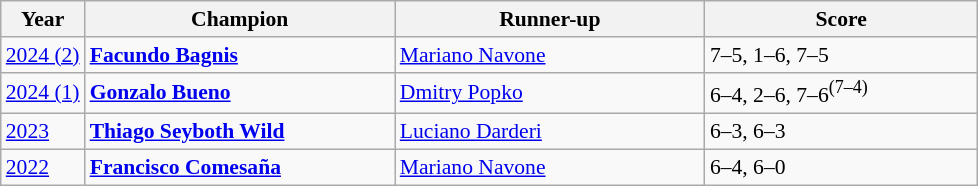<table class="wikitable" style="font-size:90%">
<tr>
<th>Year</th>
<th style="width:200px;">Champion</th>
<th style="width:200px;">Runner-up</th>
<th style="width:175px;">Score</th>
</tr>
<tr>
<td><a href='#'>2024 (2)</a></td>
<td> <strong><a href='#'>Facundo Bagnis</a></strong></td>
<td> <a href='#'>Mariano Navone</a></td>
<td>7–5, 1–6, 7–5</td>
</tr>
<tr>
<td><a href='#'>2024 (1)</a></td>
<td> <strong><a href='#'>Gonzalo Bueno</a></strong></td>
<td> <a href='#'>Dmitry Popko</a></td>
<td>6–4, 2–6, 7–6<sup>(7–4)</sup></td>
</tr>
<tr>
<td><a href='#'>2023</a></td>
<td> <strong><a href='#'>Thiago Seyboth Wild</a></strong></td>
<td> <a href='#'>Luciano Darderi</a></td>
<td>6–3, 6–3</td>
</tr>
<tr>
<td><a href='#'>2022</a></td>
<td> <strong><a href='#'>Francisco Comesaña</a></strong></td>
<td> <a href='#'>Mariano Navone</a></td>
<td>6–4, 6–0</td>
</tr>
</table>
